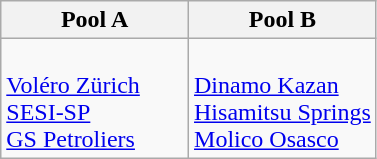<table class="wikitable">
<tr>
<th width=50%>Pool A</th>
<th width=50%>Pool B</th>
</tr>
<tr>
<td><br> <a href='#'>Voléro Zürich</a><br>
 <a href='#'>SESI-SP</a><br>
 <a href='#'>GS Petroliers</a><br></td>
<td><br> <a href='#'>Dinamo Kazan</a><br>
 <a href='#'>Hisamitsu Springs</a><br>
 <a href='#'>Molico Osasco</a><br></td>
</tr>
</table>
